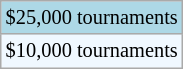<table class="wikitable" style="font-size:85%;">
<tr style="background:lightblue;">
<td>$25,000 tournaments</td>
</tr>
<tr style="background:#f0f8ff;">
<td>$10,000 tournaments</td>
</tr>
</table>
